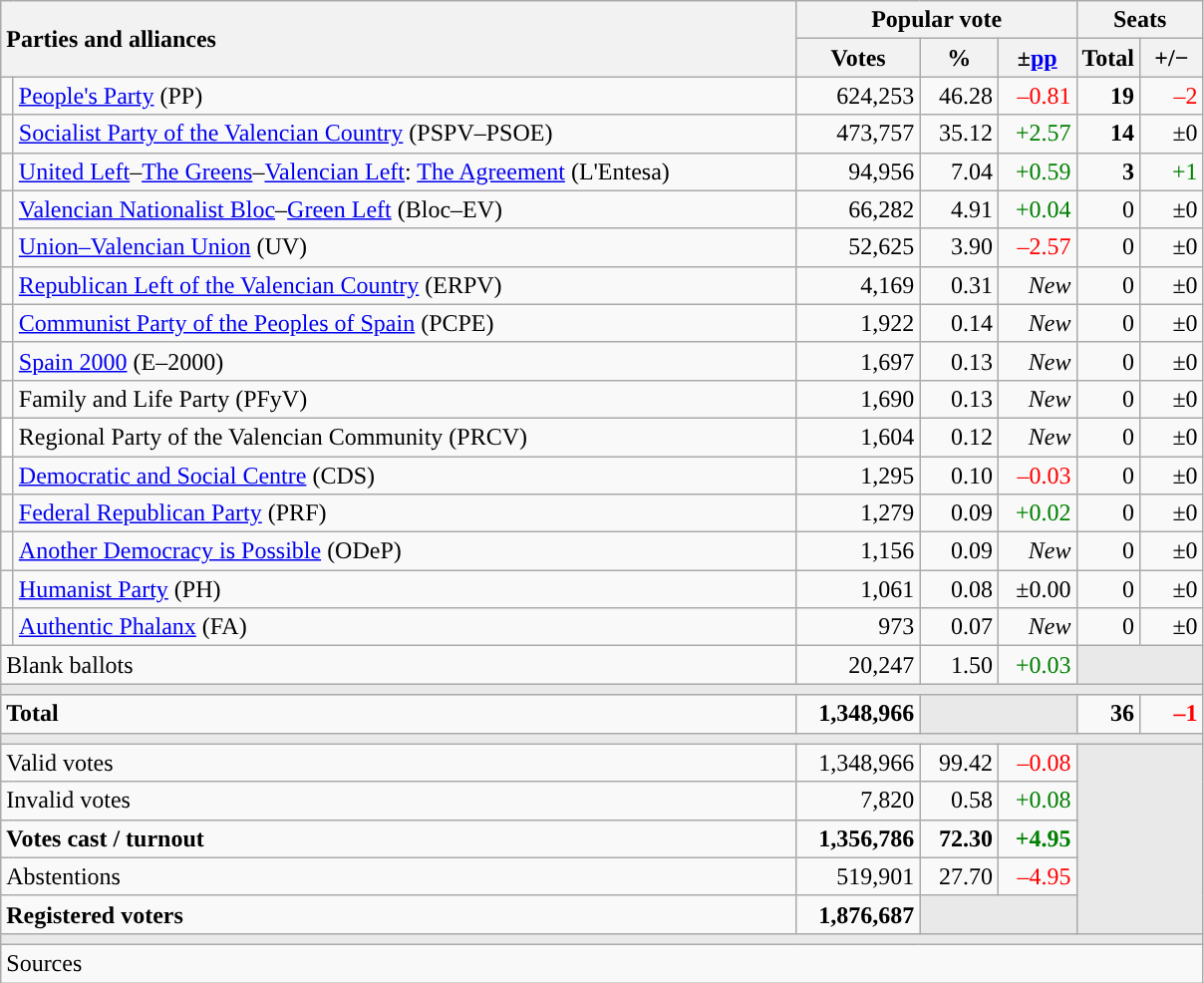<table class="wikitable" style="text-align:right;">
<tr>
<th style="text-align:left;" rowspan="2" colspan="2" width="525">Parties and alliances</th>
<th colspan="3">Popular vote</th>
<th colspan="2">Seats</th>
</tr>
<tr>
<th width="75">Votes</th>
<th width="45">%</th>
<th width="45">±<a href='#'>pp</a></th>
<th width="35">Total</th>
<th width="35">+/−</th>
</tr>
<tr>
<td width="1" style="color:inherit;background:"></td>
<td align="left"><a href='#'>People's Party</a> (PP)</td>
<td>624,253</td>
<td>46.28</td>
<td style="color:red;">–0.81</td>
<td><strong>19</strong></td>
<td style="color:red;">–2</td>
</tr>
<tr>
<td style="color:inherit;background:"></td>
<td align="left"><a href='#'>Socialist Party of the Valencian Country</a> (PSPV–PSOE)</td>
<td>473,757</td>
<td>35.12</td>
<td style="color:green;">+2.57</td>
<td><strong>14</strong></td>
<td>±0</td>
</tr>
<tr>
<td style="color:inherit;background:"></td>
<td align="left"><a href='#'>United Left</a>–<a href='#'>The Greens</a>–<a href='#'>Valencian Left</a>: <a href='#'>The Agreement</a> (L'Entesa)</td>
<td>94,956</td>
<td>7.04</td>
<td style="color:green;">+0.59</td>
<td><strong>3</strong></td>
<td style="color:green;">+1</td>
</tr>
<tr>
<td style="color:inherit;background:"></td>
<td align="left"><a href='#'>Valencian Nationalist Bloc</a>–<a href='#'>Green Left</a> (Bloc–EV)</td>
<td>66,282</td>
<td>4.91</td>
<td style="color:green;">+0.04</td>
<td>0</td>
<td>±0</td>
</tr>
<tr>
<td style="color:inherit;background:"></td>
<td align="left"><a href='#'>Union–Valencian Union</a> (UV)</td>
<td>52,625</td>
<td>3.90</td>
<td style="color:red;">–2.57</td>
<td>0</td>
<td>±0</td>
</tr>
<tr>
<td style="color:inherit;background:"></td>
<td align="left"><a href='#'>Republican Left of the Valencian Country</a> (ERPV)</td>
<td>4,169</td>
<td>0.31</td>
<td><em>New</em></td>
<td>0</td>
<td>±0</td>
</tr>
<tr>
<td style="color:inherit;background:"></td>
<td align="left"><a href='#'>Communist Party of the Peoples of Spain</a> (PCPE)</td>
<td>1,922</td>
<td>0.14</td>
<td><em>New</em></td>
<td>0</td>
<td>±0</td>
</tr>
<tr>
<td style="color:inherit;background:"></td>
<td align="left"><a href='#'>Spain 2000</a> (E–2000)</td>
<td>1,697</td>
<td>0.13</td>
<td><em>New</em></td>
<td>0</td>
<td>±0</td>
</tr>
<tr>
<td style="color:inherit;background:"></td>
<td align="left">Family and Life Party (PFyV)</td>
<td>1,690</td>
<td>0.13</td>
<td><em>New</em></td>
<td>0</td>
<td>±0</td>
</tr>
<tr>
<td bgcolor="white"></td>
<td align="left">Regional Party of the Valencian Community (PRCV)</td>
<td>1,604</td>
<td>0.12</td>
<td><em>New</em></td>
<td>0</td>
<td>±0</td>
</tr>
<tr>
<td style="color:inherit;background:"></td>
<td align="left"><a href='#'>Democratic and Social Centre</a> (CDS)</td>
<td>1,295</td>
<td>0.10</td>
<td style="color:red;">–0.03</td>
<td>0</td>
<td>±0</td>
</tr>
<tr>
<td style="color:inherit;background:"></td>
<td align="left"><a href='#'>Federal Republican Party</a> (PRF)</td>
<td>1,279</td>
<td>0.09</td>
<td style="color:green;">+0.02</td>
<td>0</td>
<td>±0</td>
</tr>
<tr>
<td style="color:inherit;background:"></td>
<td align="left"><a href='#'>Another Democracy is Possible</a> (ODeP)</td>
<td>1,156</td>
<td>0.09</td>
<td><em>New</em></td>
<td>0</td>
<td>±0</td>
</tr>
<tr>
<td style="color:inherit;background:"></td>
<td align="left"><a href='#'>Humanist Party</a> (PH)</td>
<td>1,061</td>
<td>0.08</td>
<td>±0.00</td>
<td>0</td>
<td>±0</td>
</tr>
<tr>
<td style="color:inherit;background:"></td>
<td align="left"><a href='#'>Authentic Phalanx</a> (FA)</td>
<td>973</td>
<td>0.07</td>
<td><em>New</em></td>
<td>0</td>
<td>±0</td>
</tr>
<tr>
<td align="left" colspan="2">Blank ballots</td>
<td>20,247</td>
<td>1.50</td>
<td style="color:green;">+0.03</td>
<td bgcolor="#E9E9E9" colspan="2"></td>
</tr>
<tr>
<td colspan="7" bgcolor="#E9E9E9"></td>
</tr>
<tr style="font-weight:bold;">
<td align="left" colspan="2">Total</td>
<td>1,348,966</td>
<td bgcolor="#E9E9E9" colspan="2"></td>
<td>36</td>
<td style="color:red;">–1</td>
</tr>
<tr>
<td colspan="7" bgcolor="#E9E9E9"></td>
</tr>
<tr>
<td align="left" colspan="2">Valid votes</td>
<td>1,348,966</td>
<td>99.42</td>
<td style="color:red;">–0.08</td>
<td bgcolor="#E9E9E9" colspan="2" rowspan="5"></td>
</tr>
<tr>
<td align="left" colspan="2">Invalid votes</td>
<td>7,820</td>
<td>0.58</td>
<td style="color:green;">+0.08</td>
</tr>
<tr style="font-weight:bold;">
<td align="left" colspan="2">Votes cast / turnout</td>
<td>1,356,786</td>
<td>72.30</td>
<td style="color:green;">+4.95</td>
</tr>
<tr>
<td align="left" colspan="2">Abstentions</td>
<td>519,901</td>
<td>27.70</td>
<td style="color:red;">–4.95</td>
</tr>
<tr style="font-weight:bold;">
<td align="left" colspan="2">Registered voters</td>
<td>1,876,687</td>
<td bgcolor="#E9E9E9" colspan="2"></td>
</tr>
<tr>
<td colspan="7" bgcolor="#E9E9E9"></td>
</tr>
<tr>
<td align="left" colspan="7">Sources</td>
</tr>
</table>
